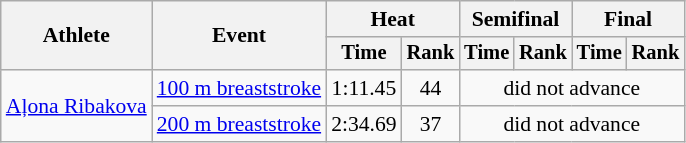<table class=wikitable style="font-size:90%">
<tr>
<th rowspan="2">Athlete</th>
<th rowspan="2">Event</th>
<th colspan="2">Heat</th>
<th colspan="2">Semifinal</th>
<th colspan="2">Final</th>
</tr>
<tr style="font-size:95%">
<th>Time</th>
<th>Rank</th>
<th>Time</th>
<th>Rank</th>
<th>Time</th>
<th>Rank</th>
</tr>
<tr align=center>
<td align=left rowspan=2><a href='#'>Aļona Ribakova</a></td>
<td align=left><a href='#'>100 m breaststroke</a></td>
<td>1:11.45</td>
<td>44</td>
<td colspan=4>did not advance</td>
</tr>
<tr align=center>
<td align=left><a href='#'>200 m breaststroke</a></td>
<td>2:34.69</td>
<td>37</td>
<td colspan=4>did not advance</td>
</tr>
</table>
